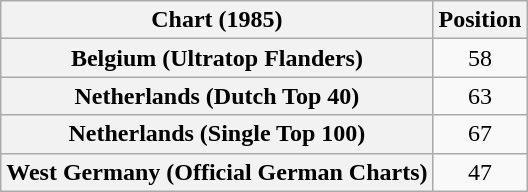<table class="wikitable sortable plainrowheaders" style="text-align:center">
<tr>
<th scope="col">Chart (1985)</th>
<th scope="col">Position</th>
</tr>
<tr>
<th scope="row">Belgium (Ultratop Flanders)</th>
<td>58</td>
</tr>
<tr>
<th scope="row">Netherlands (Dutch Top 40)</th>
<td>63</td>
</tr>
<tr>
<th scope="row">Netherlands (Single Top 100)</th>
<td>67</td>
</tr>
<tr>
<th scope="row">West Germany (Official German Charts)</th>
<td>47</td>
</tr>
</table>
